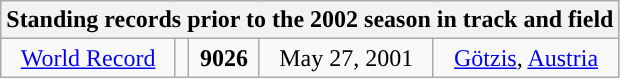<table class="wikitable" style=" text-align:center;">
<tr>
<th colspan="5">Standing records prior to the 2002 season in track and field</th>
</tr>
<tr>
<td><a href='#'>World Record</a></td>
<td></td>
<td><strong>9026</strong></td>
<td>May 27, 2001</td>
<td> <a href='#'>Götzis</a>, <a href='#'>Austria</a></td>
</tr>
</table>
